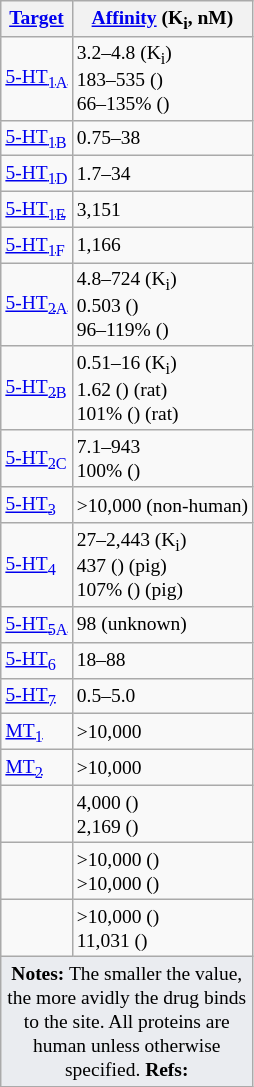<table class="wikitable floatleft" style="font-size:small;">
<tr>
<th><a href='#'>Target</a></th>
<th><a href='#'>Affinity</a> (K<sub>i</sub>, nM)</th>
</tr>
<tr>
<td><a href='#'>5-HT<sub>1A</sub></a></td>
<td>3.2–4.8 (K<sub>i</sub>)<br>183–535 ()<br>66–135% ()</td>
</tr>
<tr>
<td><a href='#'>5-HT<sub>1B</sub></a></td>
<td>0.75–38</td>
</tr>
<tr>
<td><a href='#'>5-HT<sub>1D</sub></a></td>
<td>1.7–34</td>
</tr>
<tr>
<td><a href='#'>5-HT<sub>1E</sub></a></td>
<td>3,151</td>
</tr>
<tr>
<td><a href='#'>5-HT<sub>1F</sub></a></td>
<td>1,166</td>
</tr>
<tr>
<td><a href='#'>5-HT<sub>2A</sub></a></td>
<td>4.8–724 (K<sub>i</sub>)<br>0.503 ()<br>96–119% ()</td>
</tr>
<tr>
<td><a href='#'>5-HT<sub>2B</sub></a></td>
<td>0.51–16 (K<sub>i</sub>)<br>1.62 () (rat)<br>101% () (rat)</td>
</tr>
<tr>
<td><a href='#'>5-HT<sub>2C</sub></a></td>
<td>7.1–943<br>100% ()</td>
</tr>
<tr>
<td><a href='#'>5-HT<sub>3</sub></a></td>
<td>>10,000 (non-human)</td>
</tr>
<tr>
<td><a href='#'>5-HT<sub>4</sub></a></td>
<td>27–2,443 (K<sub>i</sub>)<br>437 () (pig)<br>107% () (pig)</td>
</tr>
<tr>
<td><a href='#'>5-HT<sub>5A</sub></a></td>
<td>98 (unknown)</td>
</tr>
<tr>
<td><a href='#'>5-HT<sub>6</sub></a></td>
<td>18–88</td>
</tr>
<tr>
<td><a href='#'>5-HT<sub>7</sub></a></td>
<td>0.5–5.0</td>
</tr>
<tr>
<td><a href='#'>MT<sub>1</sub></a></td>
<td>>10,000</td>
</tr>
<tr>
<td><a href='#'>MT<sub>2</sub></a></td>
<td>>10,000</td>
</tr>
<tr>
<td></td>
<td>4,000 ()<br>2,169 ()</td>
</tr>
<tr>
<td></td>
<td>>10,000 ()<br>>10,000 ()</td>
</tr>
<tr>
<td></td>
<td>>10,000 ()<br>11,031 ()</td>
</tr>
<tr class="sortbottom">
<td colspan="2" style="width: 1px; background-color:#eaecf0; text-align: center;"><strong>Notes:</strong> The smaller the value, the more avidly the drug binds to the site. All proteins are human unless otherwise specified. <strong>Refs:</strong> </td>
</tr>
</table>
